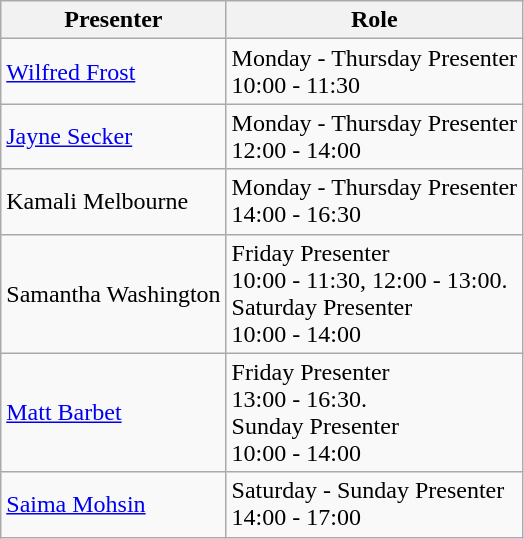<table class="wikitable">
<tr>
<th>Presenter</th>
<th>Role</th>
</tr>
<tr>
<td><a href='#'>Wilfred Frost</a></td>
<td>Monday - Thursday Presenter <br> 10:00 - 11:30</td>
</tr>
<tr>
<td><a href='#'>Jayne Secker</a></td>
<td>Monday - Thursday Presenter <br> 12:00 - 14:00</td>
</tr>
<tr>
<td>Kamali Melbourne</td>
<td>Monday - Thursday Presenter <br> 14:00 - 16:30</td>
</tr>
<tr>
<td>Samantha Washington</td>
<td>Friday Presenter <br> 10:00 - 11:30, 12:00 - 13:00. <br>  Saturday Presenter <br> 10:00 - 14:00</td>
</tr>
<tr>
<td><a href='#'>Matt Barbet</a></td>
<td>Friday Presenter <br> 13:00 - 16:30. <br>  Sunday Presenter <br> 10:00 - 14:00</td>
</tr>
<tr>
<td><a href='#'>Saima Mohsin</a></td>
<td>Saturday - Sunday Presenter <br> 14:00 - 17:00</td>
</tr>
</table>
